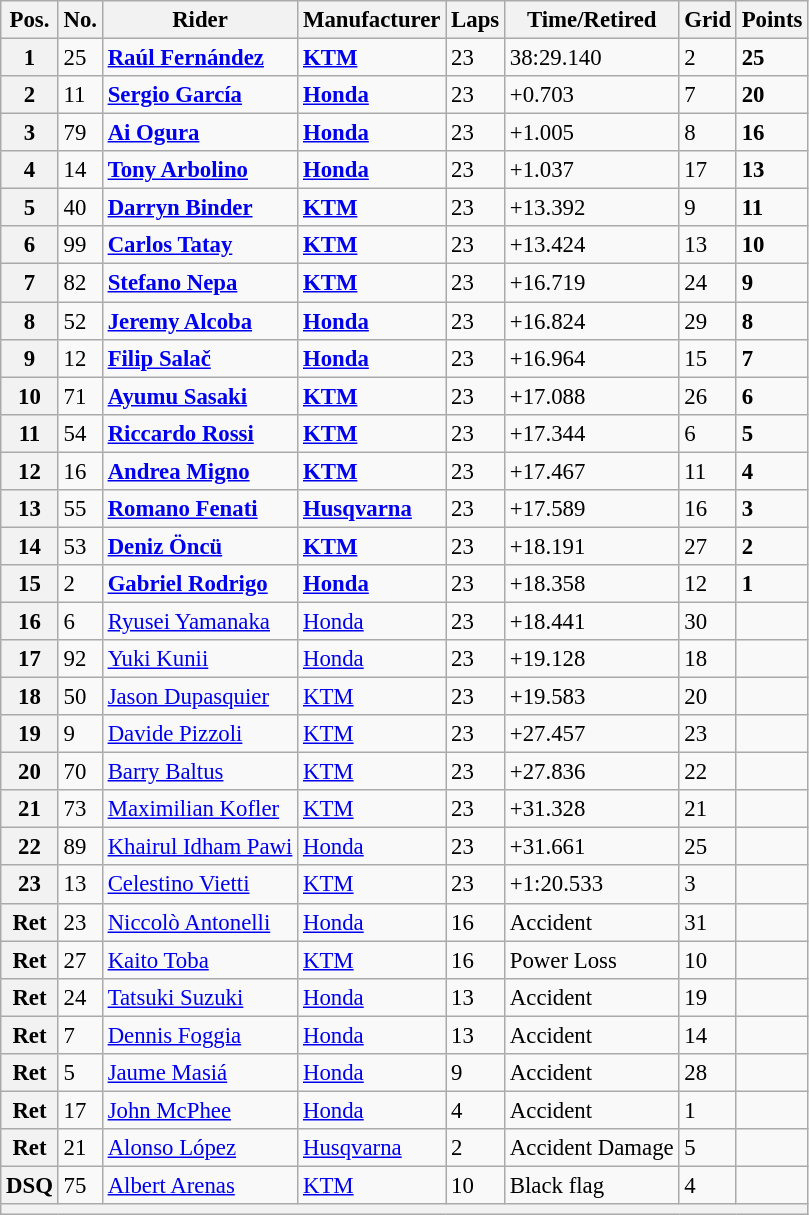<table class="wikitable" style="font-size: 95%;">
<tr>
<th>Pos.</th>
<th>No.</th>
<th>Rider</th>
<th>Manufacturer</th>
<th>Laps</th>
<th>Time/Retired</th>
<th>Grid</th>
<th>Points</th>
</tr>
<tr>
<th>1</th>
<td>25</td>
<td> <strong><a href='#'>Raúl Fernández</a></strong></td>
<td><strong><a href='#'>KTM</a></strong></td>
<td>23</td>
<td>38:29.140</td>
<td>2</td>
<td><strong>25</strong></td>
</tr>
<tr>
<th>2</th>
<td>11</td>
<td> <strong><a href='#'>Sergio García</a></strong></td>
<td><strong><a href='#'>Honda</a></strong></td>
<td>23</td>
<td>+0.703</td>
<td>7</td>
<td><strong>20</strong></td>
</tr>
<tr>
<th>3</th>
<td>79</td>
<td> <strong><a href='#'>Ai Ogura</a></strong></td>
<td><strong><a href='#'>Honda</a></strong></td>
<td>23</td>
<td>+1.005</td>
<td>8</td>
<td><strong>16</strong></td>
</tr>
<tr>
<th>4</th>
<td>14</td>
<td> <strong><a href='#'>Tony Arbolino</a></strong></td>
<td><strong><a href='#'>Honda</a></strong></td>
<td>23</td>
<td>+1.037</td>
<td>17</td>
<td><strong>13</strong></td>
</tr>
<tr>
<th>5</th>
<td>40</td>
<td> <strong><a href='#'>Darryn Binder</a></strong></td>
<td><strong><a href='#'>KTM</a></strong></td>
<td>23</td>
<td>+13.392</td>
<td>9</td>
<td><strong>11</strong></td>
</tr>
<tr>
<th>6</th>
<td>99</td>
<td> <strong><a href='#'>Carlos Tatay</a></strong></td>
<td><strong><a href='#'>KTM</a></strong></td>
<td>23</td>
<td>+13.424</td>
<td>13</td>
<td><strong>10</strong></td>
</tr>
<tr>
<th>7</th>
<td>82</td>
<td> <strong><a href='#'>Stefano Nepa</a></strong></td>
<td><strong><a href='#'>KTM</a></strong></td>
<td>23</td>
<td>+16.719</td>
<td>24</td>
<td><strong>9</strong></td>
</tr>
<tr>
<th>8</th>
<td>52</td>
<td> <strong><a href='#'>Jeremy Alcoba</a></strong></td>
<td><strong><a href='#'>Honda</a></strong></td>
<td>23</td>
<td>+16.824</td>
<td>29</td>
<td><strong>8</strong></td>
</tr>
<tr>
<th>9</th>
<td>12</td>
<td> <strong><a href='#'>Filip Salač</a></strong></td>
<td><strong><a href='#'>Honda</a></strong></td>
<td>23</td>
<td>+16.964</td>
<td>15</td>
<td><strong>7</strong></td>
</tr>
<tr>
<th>10</th>
<td>71</td>
<td> <strong><a href='#'>Ayumu Sasaki</a></strong></td>
<td><strong><a href='#'>KTM</a></strong></td>
<td>23</td>
<td>+17.088</td>
<td>26</td>
<td><strong>6</strong></td>
</tr>
<tr>
<th>11</th>
<td>54</td>
<td> <strong><a href='#'>Riccardo Rossi</a></strong></td>
<td><strong><a href='#'>KTM</a></strong></td>
<td>23</td>
<td>+17.344</td>
<td>6</td>
<td><strong>5</strong></td>
</tr>
<tr>
<th>12</th>
<td>16</td>
<td> <strong><a href='#'>Andrea Migno</a></strong></td>
<td><strong><a href='#'>KTM</a></strong></td>
<td>23</td>
<td>+17.467</td>
<td>11</td>
<td><strong>4</strong></td>
</tr>
<tr>
<th>13</th>
<td>55</td>
<td> <strong><a href='#'>Romano Fenati</a></strong></td>
<td><strong><a href='#'>Husqvarna</a></strong></td>
<td>23</td>
<td>+17.589</td>
<td>16</td>
<td><strong>3</strong></td>
</tr>
<tr>
<th>14</th>
<td>53</td>
<td> <strong><a href='#'>Deniz Öncü</a></strong></td>
<td><strong><a href='#'>KTM</a></strong></td>
<td>23</td>
<td>+18.191</td>
<td>27</td>
<td><strong>2</strong></td>
</tr>
<tr>
<th>15</th>
<td>2</td>
<td> <strong><a href='#'>Gabriel Rodrigo</a></strong></td>
<td><strong><a href='#'>Honda</a></strong></td>
<td>23</td>
<td>+18.358</td>
<td>12</td>
<td><strong>1</strong></td>
</tr>
<tr>
<th>16</th>
<td>6</td>
<td> <a href='#'>Ryusei Yamanaka</a></td>
<td><a href='#'>Honda</a></td>
<td>23</td>
<td>+18.441</td>
<td>30</td>
<td></td>
</tr>
<tr>
<th>17</th>
<td>92</td>
<td> <a href='#'>Yuki Kunii</a></td>
<td><a href='#'>Honda</a></td>
<td>23</td>
<td>+19.128</td>
<td>18</td>
<td></td>
</tr>
<tr>
<th>18</th>
<td>50</td>
<td> <a href='#'>Jason Dupasquier</a></td>
<td><a href='#'>KTM</a></td>
<td>23</td>
<td>+19.583</td>
<td>20</td>
<td></td>
</tr>
<tr>
<th>19</th>
<td>9</td>
<td> <a href='#'>Davide Pizzoli</a></td>
<td><a href='#'>KTM</a></td>
<td>23</td>
<td>+27.457</td>
<td>23</td>
<td></td>
</tr>
<tr>
<th>20</th>
<td>70</td>
<td> <a href='#'>Barry Baltus</a></td>
<td><a href='#'>KTM</a></td>
<td>23</td>
<td>+27.836</td>
<td>22</td>
<td></td>
</tr>
<tr>
<th>21</th>
<td>73</td>
<td> <a href='#'>Maximilian Kofler</a></td>
<td><a href='#'>KTM</a></td>
<td>23</td>
<td>+31.328</td>
<td>21</td>
<td></td>
</tr>
<tr>
<th>22</th>
<td>89</td>
<td> <a href='#'>Khairul Idham Pawi</a></td>
<td><a href='#'>Honda</a></td>
<td>23</td>
<td>+31.661</td>
<td>25</td>
<td></td>
</tr>
<tr>
<th>23</th>
<td>13</td>
<td> <a href='#'>Celestino Vietti</a></td>
<td><a href='#'>KTM</a></td>
<td>23</td>
<td>+1:20.533</td>
<td>3</td>
<td></td>
</tr>
<tr>
<th>Ret</th>
<td>23</td>
<td> <a href='#'>Niccolò Antonelli</a></td>
<td><a href='#'>Honda</a></td>
<td>16</td>
<td>Accident</td>
<td>31</td>
<td></td>
</tr>
<tr>
<th>Ret</th>
<td>27</td>
<td> <a href='#'>Kaito Toba</a></td>
<td><a href='#'>KTM</a></td>
<td>16</td>
<td>Power Loss</td>
<td>10</td>
<td></td>
</tr>
<tr>
<th>Ret</th>
<td>24</td>
<td> <a href='#'>Tatsuki Suzuki</a></td>
<td><a href='#'>Honda</a></td>
<td>13</td>
<td>Accident</td>
<td>19</td>
<td></td>
</tr>
<tr>
<th>Ret</th>
<td>7</td>
<td> <a href='#'>Dennis Foggia</a></td>
<td><a href='#'>Honda</a></td>
<td>13</td>
<td>Accident</td>
<td>14</td>
<td></td>
</tr>
<tr>
<th>Ret</th>
<td>5</td>
<td> <a href='#'>Jaume Masiá</a></td>
<td><a href='#'>Honda</a></td>
<td>9</td>
<td>Accident</td>
<td>28</td>
<td></td>
</tr>
<tr>
<th>Ret</th>
<td>17</td>
<td> <a href='#'>John McPhee</a></td>
<td><a href='#'>Honda</a></td>
<td>4</td>
<td>Accident</td>
<td>1</td>
<td></td>
</tr>
<tr>
<th>Ret</th>
<td>21</td>
<td> <a href='#'>Alonso López</a></td>
<td><a href='#'>Husqvarna</a></td>
<td>2</td>
<td>Accident Damage</td>
<td>5</td>
<td></td>
</tr>
<tr>
<th>DSQ</th>
<td>75</td>
<td> <a href='#'>Albert Arenas</a></td>
<td><a href='#'>KTM</a></td>
<td>10</td>
<td>Black flag</td>
<td>4</td>
<td></td>
</tr>
<tr>
<th colspan=8></th>
</tr>
</table>
